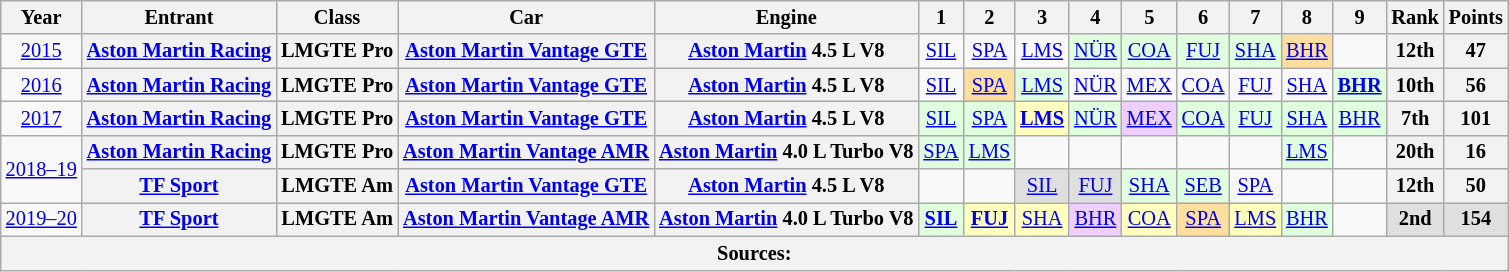<table class="wikitable" style="text-align:center; font-size:85%">
<tr>
<th>Year</th>
<th>Entrant</th>
<th>Class</th>
<th>Car</th>
<th>Engine</th>
<th>1</th>
<th>2</th>
<th>3</th>
<th>4</th>
<th>5</th>
<th>6</th>
<th>7</th>
<th>8</th>
<th>9</th>
<th>Rank</th>
<th>Points</th>
</tr>
<tr>
<td><a href='#'>2015</a></td>
<th nowrap><a href='#'>Aston Martin Racing</a></th>
<th nowrap>LMGTE Pro</th>
<th nowrap><a href='#'>Aston Martin Vantage GTE</a></th>
<th nowrap><a href='#'>Aston Martin</a> 4.5 L V8</th>
<td><a href='#'>SIL</a></td>
<td><a href='#'>SPA</a></td>
<td><a href='#'>LMS</a></td>
<td style="background:#DFFFDF;"><a href='#'>NÜR</a><br></td>
<td style="background:#DFFFDF;"><a href='#'>COA</a><br></td>
<td style="background:#DFFFDF;"><a href='#'>FUJ</a><br></td>
<td style="background:#DFFFDF;"><a href='#'>SHA</a><br></td>
<td style="background:#FFDF9F;"><a href='#'>BHR</a><br></td>
<td></td>
<th>12th</th>
<th>47</th>
</tr>
<tr>
<td><a href='#'>2016</a></td>
<th nowrap><a href='#'>Aston Martin Racing</a></th>
<th nowrap>LMGTE Pro</th>
<th nowrap><a href='#'>Aston Martin Vantage GTE</a></th>
<th nowrap><a href='#'>Aston Martin</a> 4.5 L V8</th>
<td><a href='#'>SIL</a></td>
<td style="background:#FFDF9F;"><a href='#'>SPA</a><br></td>
<td style="background:#DFFFDF;"><a href='#'>LMS</a><br></td>
<td><a href='#'>NÜR</a></td>
<td><a href='#'>MEX</a></td>
<td><a href='#'>COA</a></td>
<td><a href='#'>FUJ</a></td>
<td><a href='#'>SHA</a></td>
<td style="background:#DFFFDF;"><strong><a href='#'>BHR</a></strong><br></td>
<th>10th</th>
<th>56</th>
</tr>
<tr>
<td><a href='#'>2017</a></td>
<th nowrap><a href='#'>Aston Martin Racing</a></th>
<th nowrap>LMGTE Pro</th>
<th nowrap><a href='#'>Aston Martin Vantage GTE</a></th>
<th nowrap><a href='#'>Aston Martin</a> 4.5 L V8</th>
<td style="background:#DFFFDF;"><a href='#'>SIL</a><br></td>
<td style="background:#DFFFDF;"><a href='#'>SPA</a><br></td>
<td style="background:#FFFFBF;"><strong><a href='#'>LMS</a></strong><br></td>
<td style="background:#DFFFDF;"><a href='#'>NÜR</a><br></td>
<td style="background:#EFCFFF;"><a href='#'>MEX</a><br></td>
<td style="background:#DFFFDF;"><a href='#'>COA</a><br></td>
<td style="background:#DFFFDF;"><a href='#'>FUJ</a><br></td>
<td style="background:#DFFFDF;"><a href='#'>SHA</a><br></td>
<td style="background:#DFFFDF;"><a href='#'>BHR</a><br></td>
<th>7th</th>
<th>101</th>
</tr>
<tr>
<td rowspan=2 nowrap><a href='#'>2018–19</a></td>
<th nowrap><a href='#'>Aston Martin Racing</a></th>
<th nowrap>LMGTE Pro</th>
<th nowrap><a href='#'>Aston Martin Vantage AMR</a></th>
<th nowrap><a href='#'>Aston Martin</a> 4.0 L Turbo V8</th>
<td style="background:#DFFFDF;"><a href='#'>SPA</a><br></td>
<td style="background:#DFFFDF;"><a href='#'>LMS</a><br></td>
<td></td>
<td></td>
<td></td>
<td></td>
<td></td>
<td style="background:#DFFFDF;"><a href='#'>LMS</a><br></td>
<td></td>
<th>20th</th>
<th>16</th>
</tr>
<tr>
<th nowrap><a href='#'>TF Sport</a></th>
<th nowrap>LMGTE Am</th>
<th nowrap><a href='#'>Aston Martin Vantage GTE</a></th>
<th nowrap><a href='#'>Aston Martin</a> 4.5 L V8</th>
<td></td>
<td></td>
<td style="background:#DFDFDF;"><a href='#'>SIL</a><br></td>
<td style="background:#DFDFDF;"><a href='#'>FUJ</a><br></td>
<td style="background:#DFFFDF;"><a href='#'>SHA</a><br></td>
<td style="background:#DFFFDF;"><a href='#'>SEB</a><br></td>
<td><a href='#'>SPA</a></td>
<td></td>
<td></td>
<th>12th</th>
<th>50</th>
</tr>
<tr>
<td nowrap><a href='#'>2019–20</a></td>
<th nowrap><a href='#'>TF Sport</a></th>
<th nowrap>LMGTE Am</th>
<th nowrap><a href='#'>Aston Martin Vantage AMR</a></th>
<th nowrap><a href='#'>Aston Martin</a> 4.0 L Turbo V8</th>
<td style="background:#DFFFDF;"><strong><a href='#'>SIL</a></strong><br></td>
<td style="background:#FFFFBF;"><strong><a href='#'>FUJ</a></strong><br></td>
<td style="background:#FFFFBF;"><a href='#'>SHA</a><br></td>
<td style="background:#EFCFFF;"><a href='#'>BHR</a><br></td>
<td style="background:#FFFFBF;"><a href='#'>COA</a><br></td>
<td style="background:#FFDF9F;"><a href='#'>SPA</a><br></td>
<td style="background:#FFFFBF;"><a href='#'>LMS</a><br></td>
<td style="background:#DFFFDF;"><a href='#'>BHR</a><br></td>
<td></td>
<th style="background:#DFDFDF;">2nd</th>
<th style="background:#DFDFDF;">154</th>
</tr>
<tr>
<th colspan="16">Sources:</th>
</tr>
</table>
